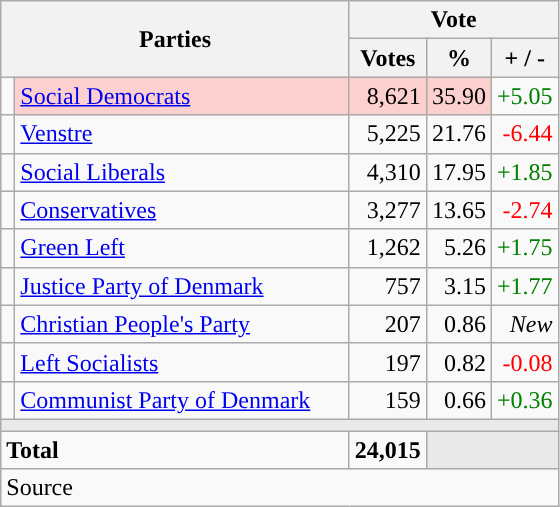<table class="wikitable" style="text-align:right;">
<tr>
<th style="text-align:centre;" rowspan="2" colspan="2" width="225">Parties</th>
<th colspan="3">Vote</th>
</tr>
<tr>
<th width="15">Votes</th>
<th width="15">%</th>
<th width="15">+ / -</th>
</tr>
<tr>
<td width="2" style="color:inherit;background:"></td>
<td bgcolor=#fbd0ce  align="left"><a href='#'>Social Democrats</a></td>
<td bgcolor=#fbd0ce>8,621</td>
<td bgcolor=#fbd0ce>35.90</td>
<td style=color:green;>+5.05</td>
</tr>
<tr>
<td width="2" style="color:inherit;background:"></td>
<td align="left"><a href='#'>Venstre</a></td>
<td>5,225</td>
<td>21.76</td>
<td style=color:red;>-6.44</td>
</tr>
<tr>
<td width="2" style="color:inherit;background:"></td>
<td align="left"><a href='#'>Social Liberals</a></td>
<td>4,310</td>
<td>17.95</td>
<td style=color:green;>+1.85</td>
</tr>
<tr>
<td width="2" style="color:inherit;background:"></td>
<td align="left"><a href='#'>Conservatives</a></td>
<td>3,277</td>
<td>13.65</td>
<td style=color:red;>-2.74</td>
</tr>
<tr>
<td width="2" style="color:inherit;background:"></td>
<td align="left"><a href='#'>Green Left</a></td>
<td>1,262</td>
<td>5.26</td>
<td style=color:green;>+1.75</td>
</tr>
<tr>
<td width="2" style="color:inherit;background:"></td>
<td align="left"><a href='#'>Justice Party of Denmark</a></td>
<td>757</td>
<td>3.15</td>
<td style=color:green;>+1.77</td>
</tr>
<tr>
<td width="2" style="color:inherit;background:"></td>
<td align="left"><a href='#'>Christian People's Party</a></td>
<td>207</td>
<td>0.86</td>
<td><em>New</em></td>
</tr>
<tr>
<td width="2" style="color:inherit;background:"></td>
<td align="left"><a href='#'>Left Socialists</a></td>
<td>197</td>
<td>0.82</td>
<td style=color:red;>-0.08</td>
</tr>
<tr>
<td width="2" style="color:inherit;background:"></td>
<td align="left"><a href='#'>Communist Party of Denmark</a></td>
<td>159</td>
<td>0.66</td>
<td style=color:green;>+0.36</td>
</tr>
<tr>
<td colspan="7" bgcolor="#E9E9E9"></td>
</tr>
<tr>
<td align="left" colspan="2"><strong>Total</strong></td>
<td><strong>24,015</strong></td>
<td bgcolor="#E9E9E9" colspan="2"></td>
</tr>
<tr>
<td align="left" colspan="6">Source</td>
</tr>
</table>
